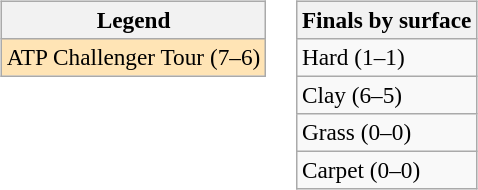<table>
<tr valign=top>
<td><br><table class=wikitable style=font-size:97%>
<tr>
<th>Legend</th>
</tr>
<tr style="background:moccasin;">
<td>ATP Challenger Tour (7–6)</td>
</tr>
</table>
</td>
<td><br><table class=wikitable style=font-size:97%>
<tr>
<th>Finals by surface</th>
</tr>
<tr>
<td>Hard (1–1)</td>
</tr>
<tr>
<td>Clay (6–5)</td>
</tr>
<tr>
<td>Grass (0–0)</td>
</tr>
<tr>
<td>Carpet (0–0)</td>
</tr>
</table>
</td>
</tr>
</table>
